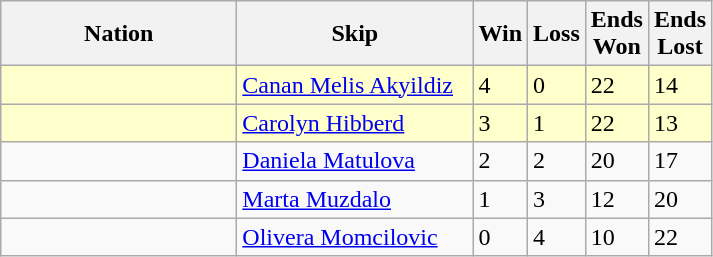<table class="wikitable">
<tr>
<th bgcolor="#efefef" width="150">Nation</th>
<th bgcolor="#efefef" width="150">Skip</th>
<th bgcolor="#efefef" width="20">Win</th>
<th bgcolor="#efefef" width="20">Loss</th>
<th bgcolor="#efefef" width="30">Ends Won</th>
<th bgcolor="#efefef" width="30">Ends Lost</th>
</tr>
<tr bgcolor="#ffffcc">
<td></td>
<td><a href='#'>Canan Melis Akyildiz</a></td>
<td>4</td>
<td>0</td>
<td>22</td>
<td>14</td>
</tr>
<tr bgcolor="#ffffcc">
<td></td>
<td><a href='#'>Carolyn Hibberd</a></td>
<td>3</td>
<td>1</td>
<td>22</td>
<td>13</td>
</tr>
<tr>
<td></td>
<td><a href='#'>Daniela Matulova</a></td>
<td>2</td>
<td>2</td>
<td>20</td>
<td>17</td>
</tr>
<tr>
<td></td>
<td><a href='#'>Marta Muzdalo</a></td>
<td>1</td>
<td>3</td>
<td>12</td>
<td>20</td>
</tr>
<tr>
<td></td>
<td><a href='#'>Olivera Momcilovic</a></td>
<td>0</td>
<td>4</td>
<td>10</td>
<td>22</td>
</tr>
</table>
